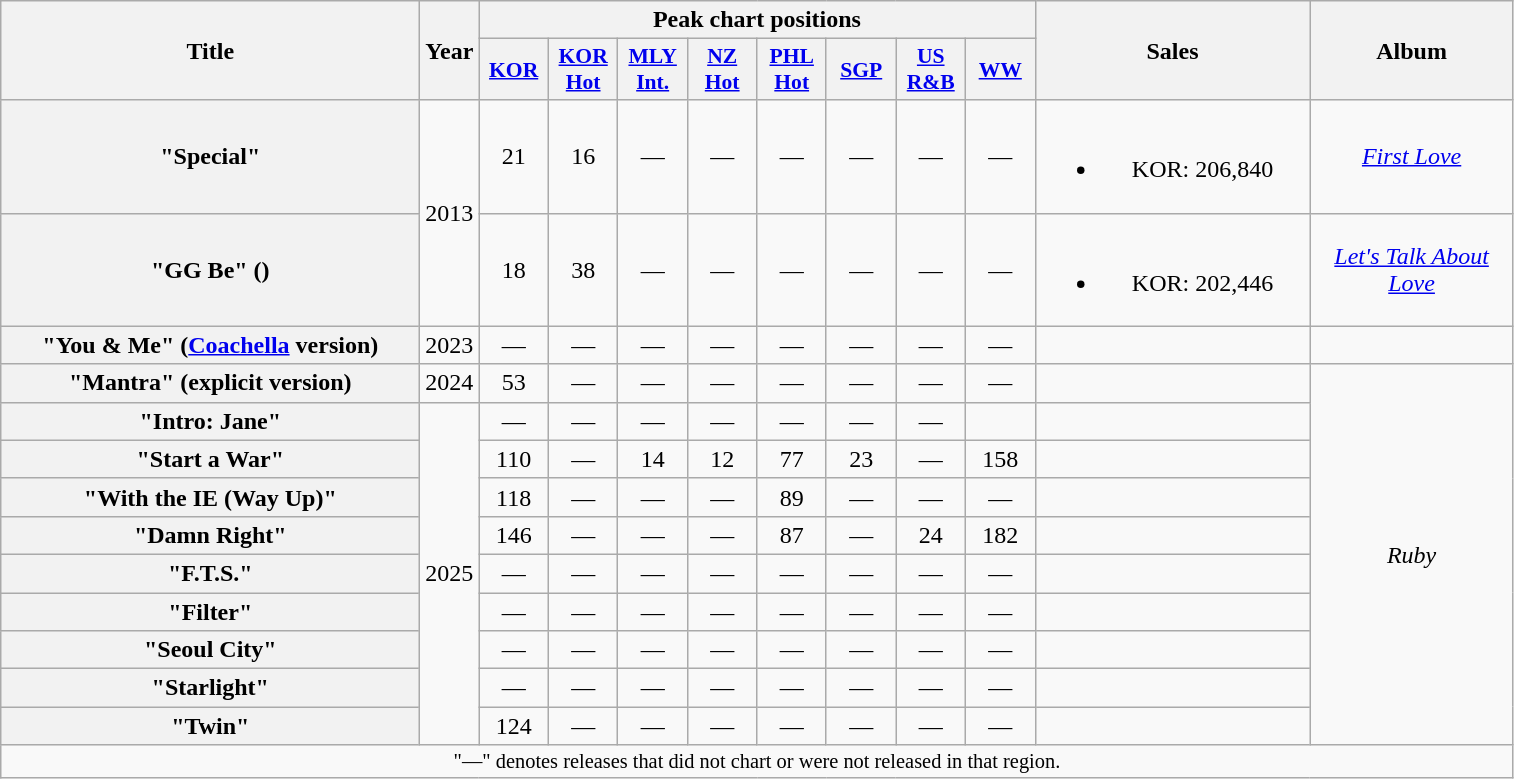<table class="wikitable plainrowheaders" style="text-align:center">
<tr>
<th scope="col" rowspan="2" style="width:17em">Title</th>
<th scope="col" rowspan="2" style="width:2em">Year</th>
<th scope="col" colspan="8">Peak chart positions</th>
<th scope="col" rowspan="2" style="width:11em">Sales</th>
<th scope="col" rowspan="2" style="width:8em">Album</th>
</tr>
<tr>
<th scope="col" style="width:2.75em;font-size:90%"><a href='#'>KOR</a><br></th>
<th scope="col" style="width:2.75em;font-size:90%"><a href='#'>KOR<br>Hot</a><br></th>
<th scope="col" style="width:2.75em;font-size:90%"><a href='#'>MLY<br>Int.</a><br></th>
<th scope="col" style="width:2.75em;font-size:90%"><a href='#'>NZ<br>Hot</a><br></th>
<th scope="col" style="width:2.75em;font-size:90%"><a href='#'>PHL<br>Hot</a><br></th>
<th scope="col" style="width:2.75em;font-size:90%"><a href='#'>SGP</a><br></th>
<th scope="col" style="width:2.75em;font-size:90%"><a href='#'>US<br>R&B</a><br></th>
<th scope="col" style="width:2.75em;font-size:90%"><a href='#'>WW</a><br></th>
</tr>
<tr>
<th scope="row">"Special"<br></th>
<td rowspan="2">2013</td>
<td>21</td>
<td>16</td>
<td>—</td>
<td>—</td>
<td>—</td>
<td>—</td>
<td>—</td>
<td>—</td>
<td><br><ul><li>KOR: 206,840</li></ul></td>
<td><em><a href='#'>First Love</a></em></td>
</tr>
<tr>
<th scope="row">"GG Be" ()<br></th>
<td>18</td>
<td>38</td>
<td>—</td>
<td>—</td>
<td>—</td>
<td>—</td>
<td>—</td>
<td>—</td>
<td><br><ul><li>KOR: 202,446</li></ul></td>
<td><em><a href='#'>Let's Talk About Love</a></em></td>
</tr>
<tr>
<th scope="row">"You & Me" (<a href='#'>Coachella</a> version)</th>
<td>2023</td>
<td>—</td>
<td>—</td>
<td>—</td>
<td>—</td>
<td>—</td>
<td>—</td>
<td>—</td>
<td>—</td>
<td></td>
<td></td>
</tr>
<tr>
<th scope="row">"Mantra" (explicit version)</th>
<td>2024</td>
<td>53</td>
<td>—</td>
<td>—</td>
<td>—</td>
<td>—</td>
<td>—</td>
<td>—</td>
<td>—</td>
<td></td>
<td rowspan="10"><em>Ruby</em></td>
</tr>
<tr>
<th scope="row">"Intro: Jane"<br></th>
<td rowspan="9">2025</td>
<td>—</td>
<td>—</td>
<td>—</td>
<td>—</td>
<td>—</td>
<td>—</td>
<td>—</td>
<td></td>
<td></td>
</tr>
<tr>
<th scope="row">"Start a War"</th>
<td>110</td>
<td>—</td>
<td>14</td>
<td>12</td>
<td>77</td>
<td>23</td>
<td>—</td>
<td>158</td>
<td></td>
</tr>
<tr>
<th scope="row">"With the IE (Way Up)"</th>
<td>118</td>
<td>—</td>
<td>—</td>
<td>—</td>
<td>89</td>
<td>—</td>
<td>—</td>
<td>—</td>
<td></td>
</tr>
<tr>
<th scope="row">"Damn Right"<br></th>
<td>146</td>
<td>—</td>
<td>—</td>
<td>—</td>
<td>87</td>
<td>—</td>
<td>24</td>
<td>182</td>
<td></td>
</tr>
<tr>
<th scope="row">"F.T.S."</th>
<td>—</td>
<td>—</td>
<td>—</td>
<td>—</td>
<td>—</td>
<td>—</td>
<td>—</td>
<td>—</td>
<td></td>
</tr>
<tr>
<th scope="row">"Filter"</th>
<td>—</td>
<td>—</td>
<td>—</td>
<td>—</td>
<td>—</td>
<td>—</td>
<td>—</td>
<td>—</td>
<td></td>
</tr>
<tr>
<th scope="row">"Seoul City"</th>
<td>—</td>
<td>—</td>
<td>—</td>
<td>—</td>
<td>—</td>
<td>—</td>
<td>—</td>
<td>—</td>
<td></td>
</tr>
<tr>
<th scope="row">"Starlight"</th>
<td>—</td>
<td>—</td>
<td>—</td>
<td>—</td>
<td>—</td>
<td>—</td>
<td>—</td>
<td>—</td>
<td></td>
</tr>
<tr>
<th scope="row">"Twin"</th>
<td>124</td>
<td>—</td>
<td>—</td>
<td>—</td>
<td>—</td>
<td>—</td>
<td>—</td>
<td>—</td>
<td></td>
</tr>
<tr>
<td colspan="12" style="font-size:85%">"—" denotes releases that did not chart or were not released in that region.</td>
</tr>
</table>
